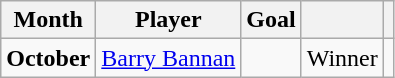<table class="wikitable" style="text-align:left">
<tr>
<th>Month</th>
<th>Player</th>
<th>Goal</th>
<th></th>
<th></th>
</tr>
<tr>
<td align="center"><strong>October</strong></td>
<td> <a href='#'>Barry Bannan</a></td>
<td></td>
<td>Winner</td>
<td></td>
</tr>
</table>
